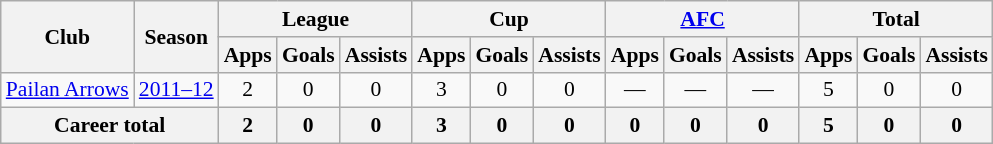<table class="wikitable" style="font-size:90%; text-align:center;">
<tr>
<th rowspan="2">Club</th>
<th rowspan="2">Season</th>
<th colspan="3">League</th>
<th colspan="3">Cup</th>
<th colspan="3"><a href='#'>AFC</a></th>
<th colspan="3">Total</th>
</tr>
<tr>
<th>Apps</th>
<th>Goals</th>
<th>Assists</th>
<th>Apps</th>
<th>Goals</th>
<th>Assists</th>
<th>Apps</th>
<th>Goals</th>
<th>Assists</th>
<th>Apps</th>
<th>Goals</th>
<th>Assists</th>
</tr>
<tr>
<td rowspan="1"><a href='#'>Pailan Arrows</a></td>
<td><a href='#'>2011–12</a></td>
<td>2</td>
<td>0</td>
<td>0</td>
<td>3</td>
<td>0</td>
<td>0</td>
<td>—</td>
<td>—</td>
<td>—</td>
<td>5</td>
<td>0</td>
<td>0</td>
</tr>
<tr>
<th colspan="2">Career total</th>
<th>2</th>
<th>0</th>
<th>0</th>
<th>3</th>
<th>0</th>
<th>0</th>
<th>0</th>
<th>0</th>
<th>0</th>
<th>5</th>
<th>0</th>
<th>0</th>
</tr>
</table>
